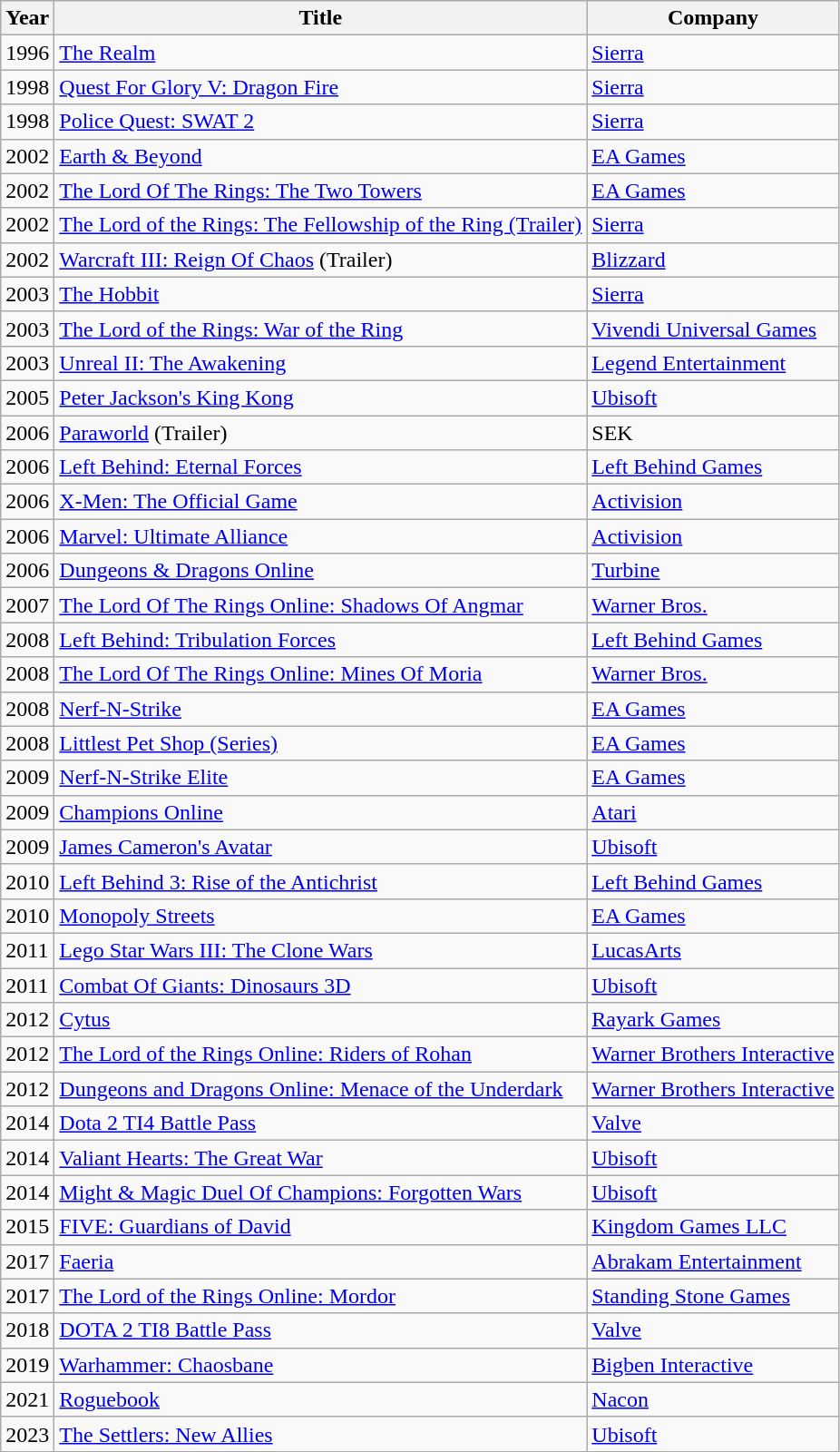<table class="wikitable">
<tr>
<th>Year</th>
<th>Title</th>
<th>Company</th>
</tr>
<tr>
<td>1996</td>
<td><a href='#'>The Realm</a></td>
<td><a href='#'>Sierra</a></td>
</tr>
<tr>
<td>1998</td>
<td><a href='#'>Quest For Glory V: Dragon Fire</a></td>
<td><a href='#'>Sierra</a></td>
</tr>
<tr>
<td>1998</td>
<td><a href='#'>Police Quest: SWAT 2</a></td>
<td><a href='#'>Sierra</a></td>
</tr>
<tr>
<td>2002</td>
<td><a href='#'>Earth & Beyond</a></td>
<td><a href='#'>EA Games</a></td>
</tr>
<tr>
<td>2002</td>
<td><a href='#'>The Lord Of The Rings: The Two Towers</a></td>
<td><a href='#'>EA Games</a></td>
</tr>
<tr>
<td>2002</td>
<td><a href='#'>The Lord of the Rings: The Fellowship of the Ring (Trailer)</a></td>
<td><a href='#'>Sierra</a></td>
</tr>
<tr>
<td>2002</td>
<td><a href='#'>Warcraft III: Reign Of Chaos</a> (Trailer)</td>
<td><a href='#'>Blizzard</a></td>
</tr>
<tr>
<td>2003</td>
<td><a href='#'>The Hobbit</a></td>
<td><a href='#'>Sierra</a></td>
</tr>
<tr>
<td>2003</td>
<td><a href='#'>The Lord of the Rings: War of the Ring</a></td>
<td><a href='#'>Vivendi Universal Games</a></td>
</tr>
<tr>
<td>2003</td>
<td><a href='#'>Unreal II: The Awakening</a></td>
<td><a href='#'>Legend Entertainment</a></td>
</tr>
<tr>
<td>2005</td>
<td><a href='#'>Peter Jackson's King Kong</a></td>
<td><a href='#'>Ubisoft</a></td></td>
</tr>
<tr>
<td>2006</td>
<td><a href='#'>Paraworld</a> (Trailer)</td>
<td>SEK</td>
</tr>
<tr>
<td>2006</td>
<td><a href='#'>Left Behind: Eternal Forces</a></td>
<td><a href='#'>Left Behind Games</a></td>
</tr>
<tr>
<td>2006</td>
<td><a href='#'>X-Men: The Official Game</a></td>
<td><a href='#'>Activision</a></td>
</tr>
<tr>
<td>2006</td>
<td><a href='#'>Marvel: Ultimate Alliance</a></td>
<td><a href='#'>Activision</a></td>
</tr>
<tr>
<td>2006</td>
<td><a href='#'>Dungeons & Dragons Online</a></td>
<td><a href='#'>Turbine</a></td>
</tr>
<tr>
<td>2007</td>
<td><a href='#'>The Lord Of The Rings Online: Shadows Of Angmar</a></td>
<td><a href='#'>Warner Bros.</a></td>
</tr>
<tr>
<td>2008</td>
<td><a href='#'>Left Behind: Tribulation Forces</a></td>
<td><a href='#'>Left Behind Games</a></td>
</tr>
<tr>
<td>2008</td>
<td><a href='#'>The Lord Of The Rings Online: Mines Of Moria</a></td>
<td><a href='#'>Warner Bros.</a></td>
</tr>
<tr>
<td>2008</td>
<td><a href='#'>Nerf-N-Strike</a></td>
<td><a href='#'>EA Games</a></td>
</tr>
<tr>
<td>2008</td>
<td><a href='#'>Littlest Pet Shop (Series)</a></td>
<td><a href='#'>EA Games</a></td>
</tr>
<tr>
<td>2009</td>
<td><a href='#'>Nerf-N-Strike Elite</a></td>
<td><a href='#'>EA Games</a></td>
</tr>
<tr>
<td>2009</td>
<td><a href='#'>Champions Online</a></td>
<td><a href='#'>Atari</a></td>
</tr>
<tr>
<td>2009</td>
<td><a href='#'>James Cameron's Avatar</a></td>
<td><a href='#'>Ubisoft</a></td>
</tr>
<tr>
<td>2010</td>
<td><a href='#'>Left Behind 3: Rise of the Antichrist</a></td>
<td><a href='#'>Left Behind Games</a></td>
</tr>
<tr>
<td>2010</td>
<td><a href='#'>Monopoly Streets</a></td>
<td><a href='#'>EA Games</a></td>
</tr>
<tr>
<td>2011</td>
<td><a href='#'>Lego Star Wars III: The Clone Wars</a></td>
<td><a href='#'>LucasArts</a></td>
</tr>
<tr>
<td>2011</td>
<td><a href='#'>Combat Of Giants: Dinosaurs 3D</a></td>
<td><a href='#'>Ubisoft</a></td>
</tr>
<tr>
<td>2012</td>
<td><a href='#'>Cytus</a></td>
<td><a href='#'>Rayark Games</a></td>
</tr>
<tr>
<td>2012</td>
<td><a href='#'>The Lord of the Rings Online: Riders of Rohan</a></td>
<td><a href='#'>Warner Brothers Interactive</a></td>
</tr>
<tr>
<td>2012</td>
<td><a href='#'>Dungeons and Dragons Online: Menace of the Underdark</a></td>
<td><a href='#'>Warner Brothers Interactive</a></td>
</tr>
<tr>
<td>2014</td>
<td><a href='#'>Dota 2 TI4 Battle Pass</a></td>
<td><a href='#'>Valve</a></td>
</tr>
<tr>
<td>2014</td>
<td><a href='#'>Valiant Hearts: The Great War</a></td>
<td><a href='#'>Ubisoft</a></td>
</tr>
<tr>
<td>2014</td>
<td><a href='#'>Might & Magic Duel Of Champions: Forgotten Wars</a></td>
<td><a href='#'>Ubisoft</a></td>
</tr>
<tr>
<td>2015</td>
<td><a href='#'>FIVE: Guardians of David</a></td>
<td><a href='#'>Kingdom Games LLC</a></td>
</tr>
<tr>
<td>2017</td>
<td><a href='#'>Faeria</a></td>
<td><a href='#'>Abrakam Entertainment</a></td>
</tr>
<tr>
<td>2017</td>
<td><a href='#'>The Lord of the Rings Online: Mordor</a></td>
<td><a href='#'>Standing Stone Games</a></td>
</tr>
<tr>
<td>2018</td>
<td><a href='#'>DOTA 2 TI8 Battle Pass</a></td>
<td><a href='#'>Valve</a></td>
</tr>
<tr>
<td>2019</td>
<td><a href='#'>Warhammer: Chaosbane</a></td>
<td><a href='#'>Bigben Interactive</a></td>
</tr>
<tr>
<td>2021</td>
<td><a href='#'>Roguebook</a></td>
<td><a href='#'>Nacon</a></td>
</tr>
<tr>
<td>2023</td>
<td><a href='#'>The Settlers: New Allies</a></td>
<td><a href='#'>Ubisoft</a></td>
</tr>
</table>
